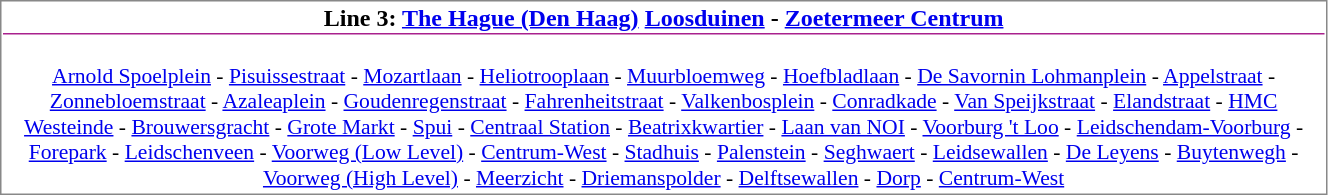<table align=left cellspacing=1 style="border:1px solid #888888;" width="70%">
<tr>
<td align=center style="border-bottom:1px solid #A9218E;"><strong>Line 3: <a href='#'>The Hague (Den Haag)</a> <a href='#'>Loosduinen</a> - <a href='#'>Zoetermeer Centrum</a></strong></td>
</tr>
<tr>
<td align="center" style="font-size: 90%;" colspan="2"><br><a href='#'>Arnold Spoelplein</a> - <a href='#'>Pisuissestraat</a> - <a href='#'>Mozartlaan</a> - <a href='#'>Heliotrooplaan</a> - <a href='#'>Muurbloemweg</a> - <a href='#'>Hoefbladlaan</a> - <a href='#'>De Savornin Lohmanplein</a> - <a href='#'>Appelstraat</a> - <a href='#'>Zonnebloemstraat</a> - <a href='#'>Azaleaplein</a> - <a href='#'>Goudenregenstraat</a> - <a href='#'>Fahrenheitstraat</a> - <a href='#'>Valkenbosplein</a> - <a href='#'>Conradkade</a> - <a href='#'>Van Speijkstraat</a> - <a href='#'>Elandstraat</a> - <a href='#'>HMC Westeinde</a> - <a href='#'>Brouwersgracht</a> - <a href='#'>Grote Markt</a> - <a href='#'>Spui</a> - <a href='#'>Centraal Station</a> - <a href='#'>Beatrixkwartier</a> - <a href='#'>Laan van NOI</a> - <a href='#'>Voorburg 't Loo</a> - <a href='#'>Leidschendam-Voorburg</a> - <a href='#'>Forepark</a> - <a href='#'>Leidschenveen</a> - <a href='#'>Voorweg (Low Level)</a> - <a href='#'>Centrum-West</a> - <a href='#'>Stadhuis</a> - <a href='#'>Palenstein</a> - <a href='#'>Seghwaert</a> - <a href='#'>Leidsewallen</a> - <a href='#'>De Leyens</a> - <a href='#'>Buytenwegh</a> - <a href='#'>Voorweg (High Level)</a> - <a href='#'>Meerzicht</a> - <a href='#'>Driemanspolder</a> - <a href='#'>Delftsewallen</a> - <a href='#'>Dorp</a> - <a href='#'>Centrum-West</a></td>
</tr>
</table>
